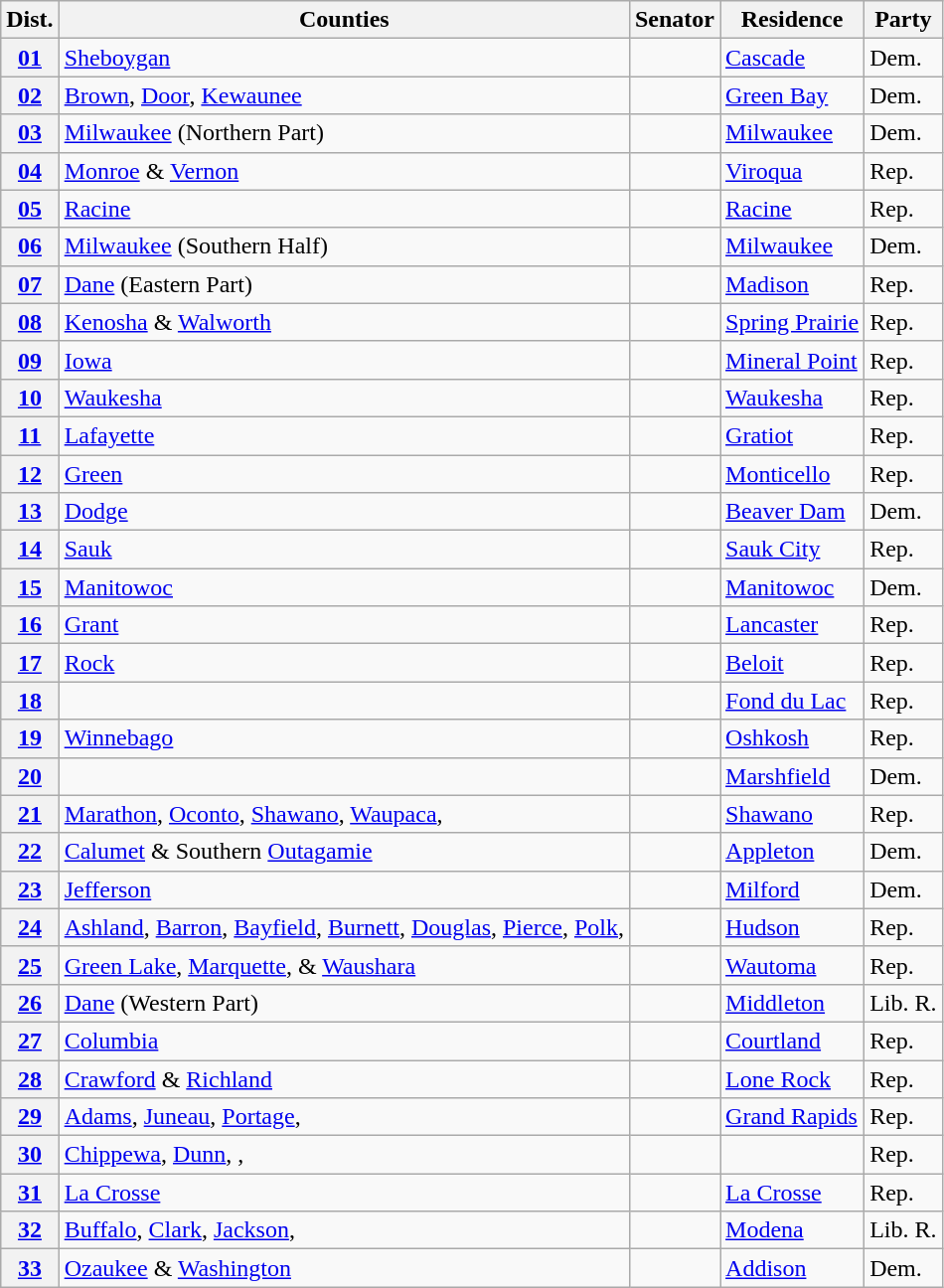<table class="wikitable sortable">
<tr>
<th>Dist.</th>
<th>Counties</th>
<th>Senator</th>
<th>Residence</th>
<th>Party</th>
</tr>
<tr>
<th><a href='#'>01</a></th>
<td><a href='#'>Sheboygan</a></td>
<td></td>
<td><a href='#'>Cascade</a></td>
<td>Dem.</td>
</tr>
<tr>
<th><a href='#'>02</a></th>
<td><a href='#'>Brown</a>, <a href='#'>Door</a>, <a href='#'>Kewaunee</a></td>
<td></td>
<td><a href='#'>Green Bay</a></td>
<td>Dem.</td>
</tr>
<tr>
<th><a href='#'>03</a></th>
<td><a href='#'>Milwaukee</a> (Northern Part)</td>
<td></td>
<td><a href='#'>Milwaukee</a></td>
<td>Dem.</td>
</tr>
<tr>
<th><a href='#'>04</a></th>
<td><a href='#'>Monroe</a> & <a href='#'>Vernon</a></td>
<td></td>
<td><a href='#'>Viroqua</a></td>
<td>Rep.</td>
</tr>
<tr>
<th><a href='#'>05</a></th>
<td><a href='#'>Racine</a></td>
<td></td>
<td><a href='#'>Racine</a></td>
<td>Rep.</td>
</tr>
<tr>
<th><a href='#'>06</a></th>
<td><a href='#'>Milwaukee</a> (Southern Half)</td>
<td></td>
<td><a href='#'>Milwaukee</a></td>
<td>Dem.</td>
</tr>
<tr>
<th><a href='#'>07</a></th>
<td><a href='#'>Dane</a> (Eastern Part)</td>
<td></td>
<td><a href='#'>Madison</a></td>
<td>Rep.</td>
</tr>
<tr>
<th><a href='#'>08</a></th>
<td><a href='#'>Kenosha</a> & <a href='#'>Walworth</a></td>
<td></td>
<td><a href='#'>Spring Prairie</a></td>
<td>Rep.</td>
</tr>
<tr>
<th><a href='#'>09</a></th>
<td><a href='#'>Iowa</a></td>
<td></td>
<td><a href='#'>Mineral Point</a></td>
<td>Rep.</td>
</tr>
<tr>
<th><a href='#'>10</a></th>
<td><a href='#'>Waukesha</a></td>
<td></td>
<td><a href='#'>Waukesha</a></td>
<td>Rep.</td>
</tr>
<tr>
<th><a href='#'>11</a></th>
<td><a href='#'>Lafayette</a></td>
<td></td>
<td><a href='#'>Gratiot</a></td>
<td>Rep.</td>
</tr>
<tr>
<th><a href='#'>12</a></th>
<td><a href='#'>Green</a></td>
<td></td>
<td><a href='#'>Monticello</a></td>
<td>Rep.</td>
</tr>
<tr>
<th><a href='#'>13</a></th>
<td><a href='#'>Dodge</a></td>
<td></td>
<td><a href='#'>Beaver Dam</a></td>
<td>Dem.</td>
</tr>
<tr>
<th><a href='#'>14</a></th>
<td><a href='#'>Sauk</a></td>
<td></td>
<td><a href='#'>Sauk City</a></td>
<td>Rep.</td>
</tr>
<tr>
<th><a href='#'>15</a></th>
<td><a href='#'>Manitowoc</a></td>
<td></td>
<td><a href='#'>Manitowoc</a></td>
<td>Dem.</td>
</tr>
<tr>
<th><a href='#'>16</a></th>
<td><a href='#'>Grant</a></td>
<td></td>
<td><a href='#'>Lancaster</a></td>
<td>Rep.</td>
</tr>
<tr>
<th><a href='#'>17</a></th>
<td><a href='#'>Rock</a></td>
<td></td>
<td><a href='#'>Beloit</a></td>
<td>Rep.</td>
</tr>
<tr>
<th><a href='#'>18</a></th>
<td> </td>
<td></td>
<td><a href='#'>Fond du Lac</a></td>
<td>Rep.</td>
</tr>
<tr>
<th><a href='#'>19</a></th>
<td><a href='#'>Winnebago</a></td>
<td></td>
<td><a href='#'>Oshkosh</a></td>
<td>Rep.</td>
</tr>
<tr>
<th><a href='#'>20</a></th>
<td> </td>
<td></td>
<td><a href='#'>Marshfield</a></td>
<td>Dem.</td>
</tr>
<tr>
<th><a href='#'>21</a></th>
<td><a href='#'>Marathon</a>, <a href='#'>Oconto</a>, <a href='#'>Shawano</a>, <a href='#'>Waupaca</a>, </td>
<td></td>
<td><a href='#'>Shawano</a></td>
<td>Rep.</td>
</tr>
<tr>
<th><a href='#'>22</a></th>
<td><a href='#'>Calumet</a> & Southern <a href='#'>Outagamie</a></td>
<td></td>
<td><a href='#'>Appleton</a></td>
<td>Dem.</td>
</tr>
<tr>
<th><a href='#'>23</a></th>
<td><a href='#'>Jefferson</a></td>
<td></td>
<td><a href='#'>Milford</a></td>
<td>Dem.</td>
</tr>
<tr>
<th><a href='#'>24</a></th>
<td><a href='#'>Ashland</a>, <a href='#'>Barron</a>, <a href='#'>Bayfield</a>, <a href='#'>Burnett</a>, <a href='#'>Douglas</a>, <a href='#'>Pierce</a>, <a href='#'>Polk</a>, </td>
<td></td>
<td><a href='#'>Hudson</a></td>
<td>Rep.</td>
</tr>
<tr>
<th><a href='#'>25</a></th>
<td><a href='#'>Green Lake</a>, <a href='#'>Marquette</a>, & <a href='#'>Waushara</a></td>
<td></td>
<td><a href='#'>Wautoma</a></td>
<td>Rep.</td>
</tr>
<tr>
<th><a href='#'>26</a></th>
<td><a href='#'>Dane</a> (Western Part)</td>
<td></td>
<td><a href='#'>Middleton</a></td>
<td>Lib. R.</td>
</tr>
<tr>
<th><a href='#'>27</a></th>
<td><a href='#'>Columbia</a></td>
<td></td>
<td><a href='#'>Courtland</a></td>
<td>Rep.</td>
</tr>
<tr>
<th><a href='#'>28</a></th>
<td><a href='#'>Crawford</a> & <a href='#'>Richland</a></td>
<td></td>
<td><a href='#'>Lone Rock</a></td>
<td>Rep.</td>
</tr>
<tr>
<th><a href='#'>29</a></th>
<td><a href='#'>Adams</a>, <a href='#'>Juneau</a>, <a href='#'>Portage</a>, </td>
<td></td>
<td><a href='#'>Grand Rapids</a></td>
<td>Rep.</td>
</tr>
<tr>
<th><a href='#'>30</a></th>
<td><a href='#'>Chippewa</a>, <a href='#'>Dunn</a>, , </td>
<td></td>
<td></td>
<td>Rep.</td>
</tr>
<tr>
<th><a href='#'>31</a></th>
<td><a href='#'>La Crosse</a></td>
<td></td>
<td><a href='#'>La Crosse</a></td>
<td>Rep.</td>
</tr>
<tr>
<th><a href='#'>32</a></th>
<td><a href='#'>Buffalo</a>, <a href='#'>Clark</a>, <a href='#'>Jackson</a>, </td>
<td></td>
<td><a href='#'>Modena</a></td>
<td>Lib. R.</td>
</tr>
<tr>
<th><a href='#'>33</a></th>
<td><a href='#'>Ozaukee</a> & <a href='#'>Washington</a></td>
<td></td>
<td><a href='#'>Addison</a></td>
<td>Dem.</td>
</tr>
</table>
